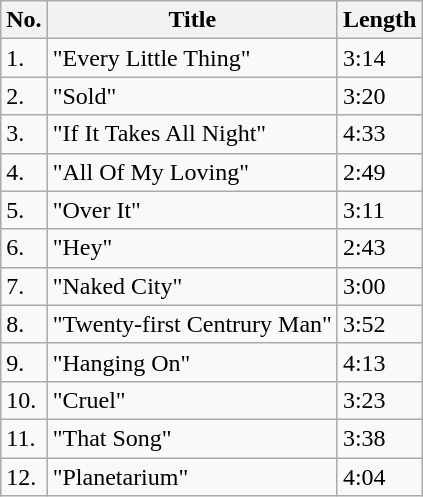<table class="wikitable">
<tr>
<th><strong>No.</strong></th>
<th><strong>Title</strong></th>
<th><strong>Length</strong></th>
</tr>
<tr>
<td>1.</td>
<td>"Every Little Thing"</td>
<td>3:14</td>
</tr>
<tr>
<td>2.</td>
<td>"Sold"</td>
<td>3:20</td>
</tr>
<tr>
<td>3.</td>
<td>"If It Takes All Night"</td>
<td>4:33</td>
</tr>
<tr>
<td>4.</td>
<td>"All Of My Loving"</td>
<td>2:49</td>
</tr>
<tr>
<td>5.</td>
<td>"Over It"</td>
<td>3:11</td>
</tr>
<tr>
<td>6.</td>
<td>"Hey"</td>
<td>2:43</td>
</tr>
<tr>
<td>7.</td>
<td>"Naked City"</td>
<td>3:00</td>
</tr>
<tr>
<td>8.</td>
<td>"Twenty-first Centrury Man"</td>
<td>3:52</td>
</tr>
<tr>
<td>9.</td>
<td>"Hanging On"</td>
<td>4:13</td>
</tr>
<tr>
<td>10.</td>
<td>"Cruel"</td>
<td>3:23</td>
</tr>
<tr>
<td>11.</td>
<td>"That Song"</td>
<td>3:38</td>
</tr>
<tr>
<td>12.</td>
<td>"Planetarium"</td>
<td>4:04</td>
</tr>
</table>
